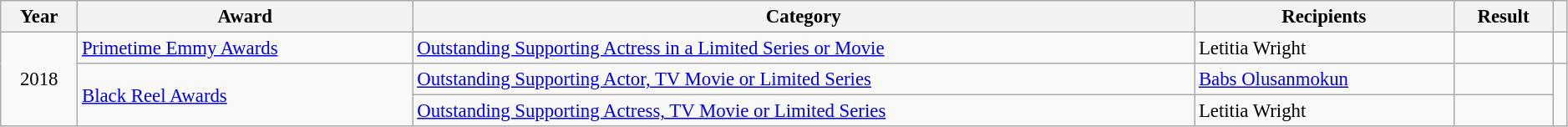<table class="wikitable sortable"  style="font-size:95%; width:99%;">
<tr>
<th>Year</th>
<th>Award</th>
<th>Category</th>
<th>Recipients</th>
<th>Result</th>
<th scope="col" class="unsortable"></th>
</tr>
<tr>
<td rowspan="3" style="text-align: center;">2018</td>
<td><a href='#'>Primetime Emmy Awards</a></td>
<td><a href='#'>Outstanding Supporting Actress in a Limited Series or Movie</a></td>
<td>Letitia Wright</td>
<td></td>
<td align="center"></td>
</tr>
<tr>
<td rowspan="2"><a href='#'>Black Reel Awards</a></td>
<td><a href='#'>Outstanding Supporting Actor, TV Movie or Limited Series</a></td>
<td><a href='#'>Babs Olusanmokun</a></td>
<td></td>
<td rowspan="2" align="center"></td>
</tr>
<tr>
<td><a href='#'>Outstanding Supporting Actress, TV Movie or Limited Series</a></td>
<td>Letitia Wright</td>
<td></td>
</tr>
</table>
